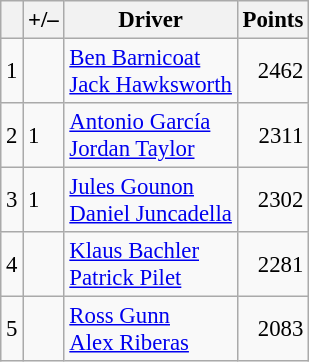<table class="wikitable" style="font-size: 95%;">
<tr>
<th scope="col"></th>
<th scope="col">+/–</th>
<th scope="col">Driver</th>
<th scope="col">Points</th>
</tr>
<tr>
<td align=center>1</td>
<td align="left"></td>
<td> <a href='#'>Ben Barnicoat</a><br> <a href='#'>Jack Hawksworth</a></td>
<td align=right>2462</td>
</tr>
<tr>
<td align=center>2</td>
<td align="left"> 1</td>
<td> <a href='#'>Antonio García</a><br> <a href='#'>Jordan Taylor</a></td>
<td align=right>2311</td>
</tr>
<tr>
<td align=center>3</td>
<td align="left"> 1</td>
<td> <a href='#'>Jules Gounon</a><br> <a href='#'>Daniel Juncadella</a></td>
<td align=right>2302</td>
</tr>
<tr>
<td align=center>4</td>
<td align="left"></td>
<td> <a href='#'>Klaus Bachler</a><br> <a href='#'>Patrick Pilet</a></td>
<td align=right>2281</td>
</tr>
<tr>
<td align=center>5</td>
<td align="left"></td>
<td> <a href='#'>Ross Gunn</a><br> <a href='#'>Alex Riberas</a></td>
<td align=right>2083</td>
</tr>
</table>
